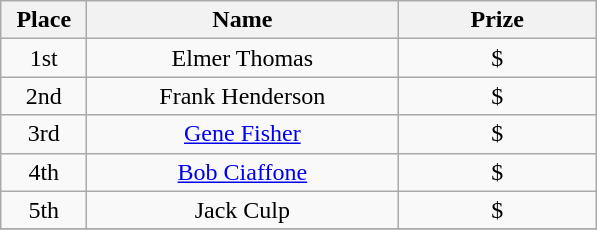<table class="wikitable">
<tr>
<th width="50">Place</th>
<th width="200">Name</th>
<th width="125">Prize</th>
</tr>
<tr>
<td align = "center">1st</td>
<td align = "center">Elmer Thomas</td>
<td align = "center">$</td>
</tr>
<tr>
<td align = "center">2nd</td>
<td align = "center">Frank Henderson</td>
<td align = "center">$</td>
</tr>
<tr>
<td align = "center">3rd</td>
<td align = "center"><a href='#'>Gene Fisher</a></td>
<td align = "center">$</td>
</tr>
<tr>
<td align = "center">4th</td>
<td align = "center"><a href='#'>Bob Ciaffone</a></td>
<td align = "center">$</td>
</tr>
<tr>
<td align = "center">5th</td>
<td align = "center">Jack Culp</td>
<td align = "center">$</td>
</tr>
<tr>
</tr>
</table>
